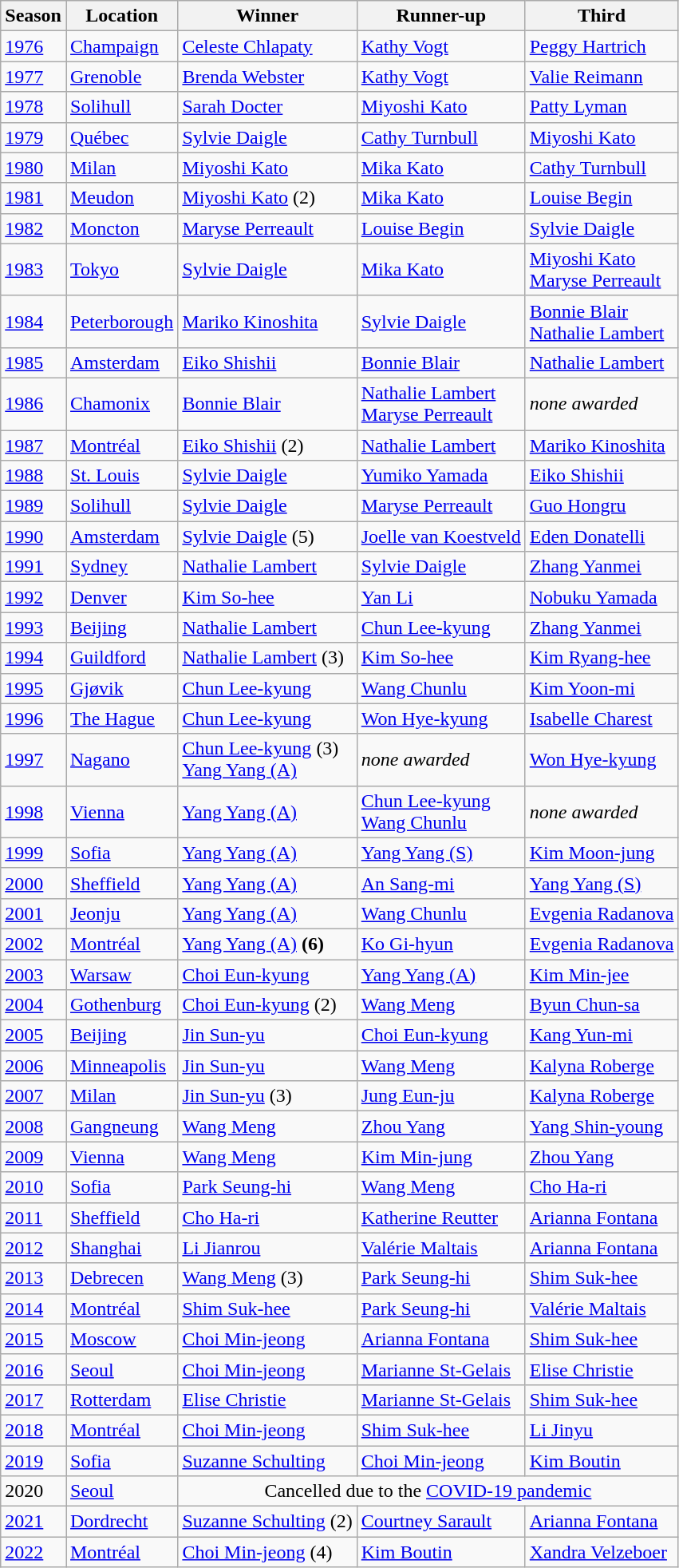<table class="wikitable sortable">
<tr>
<th background:#efefef;">Season</th>
<th background:#efefef;">Location</th>
<th background:gold">Winner</th>
<th background:silver">Runner-up</th>
<th background:#CC9966">Third</th>
</tr>
<tr>
<td><a href='#'>1976</a></td>
<td><a href='#'>Champaign</a></td>
<td> <a href='#'>Celeste Chlapaty</a></td>
<td> <a href='#'>Kathy Vogt</a></td>
<td> <a href='#'>Peggy Hartrich</a></td>
</tr>
<tr>
<td><a href='#'>1977</a></td>
<td><a href='#'>Grenoble</a></td>
<td> <a href='#'>Brenda Webster</a></td>
<td> <a href='#'>Kathy Vogt</a></td>
<td> <a href='#'>Valie Reimann</a></td>
</tr>
<tr>
<td><a href='#'>1978</a></td>
<td><a href='#'>Solihull</a></td>
<td> <a href='#'>Sarah Docter</a></td>
<td> <a href='#'>Miyoshi Kato</a></td>
<td> <a href='#'>Patty Lyman</a></td>
</tr>
<tr>
<td><a href='#'>1979</a></td>
<td><a href='#'>Québec</a></td>
<td> <a href='#'>Sylvie Daigle</a></td>
<td> <a href='#'>Cathy Turnbull</a></td>
<td> <a href='#'>Miyoshi Kato</a></td>
</tr>
<tr>
<td><a href='#'>1980</a></td>
<td><a href='#'>Milan</a></td>
<td> <a href='#'>Miyoshi Kato</a></td>
<td> <a href='#'>Mika Kato</a></td>
<td> <a href='#'>Cathy Turnbull</a></td>
</tr>
<tr>
<td><a href='#'>1981</a></td>
<td><a href='#'>Meudon</a></td>
<td> <a href='#'>Miyoshi Kato</a> (2)</td>
<td> <a href='#'>Mika Kato</a></td>
<td> <a href='#'>Louise Begin</a></td>
</tr>
<tr>
<td><a href='#'>1982</a></td>
<td><a href='#'>Moncton</a></td>
<td> <a href='#'>Maryse Perreault</a></td>
<td> <a href='#'>Louise Begin</a></td>
<td> <a href='#'>Sylvie Daigle</a></td>
</tr>
<tr>
<td><a href='#'>1983</a></td>
<td><a href='#'>Tokyo</a></td>
<td> <a href='#'>Sylvie Daigle</a></td>
<td> <a href='#'>Mika Kato</a></td>
<td> <a href='#'>Miyoshi Kato</a> <br>  <a href='#'>Maryse Perreault</a></td>
</tr>
<tr>
<td><a href='#'>1984</a></td>
<td><a href='#'>Peterborough</a></td>
<td> <a href='#'>Mariko Kinoshita</a></td>
<td> <a href='#'>Sylvie Daigle</a></td>
<td> <a href='#'>Bonnie Blair</a> <br>  <a href='#'>Nathalie Lambert</a></td>
</tr>
<tr>
<td><a href='#'>1985</a></td>
<td><a href='#'>Amsterdam</a></td>
<td> <a href='#'>Eiko Shishii</a></td>
<td> <a href='#'>Bonnie Blair</a></td>
<td> <a href='#'>Nathalie Lambert</a></td>
</tr>
<tr>
<td><a href='#'>1986</a></td>
<td><a href='#'>Chamonix</a></td>
<td> <a href='#'>Bonnie Blair</a></td>
<td> <a href='#'>Nathalie Lambert</a> <br>  <a href='#'>Maryse Perreault</a></td>
<td><em>none awarded</em></td>
</tr>
<tr>
<td><a href='#'>1987</a></td>
<td><a href='#'>Montréal</a></td>
<td> <a href='#'>Eiko Shishii</a> (2)</td>
<td> <a href='#'>Nathalie Lambert</a></td>
<td> <a href='#'>Mariko Kinoshita</a></td>
</tr>
<tr>
<td><a href='#'>1988</a></td>
<td><a href='#'>St. Louis</a></td>
<td> <a href='#'>Sylvie Daigle</a></td>
<td> <a href='#'>Yumiko Yamada</a></td>
<td> <a href='#'>Eiko Shishii</a></td>
</tr>
<tr>
<td><a href='#'>1989</a></td>
<td><a href='#'>Solihull</a></td>
<td> <a href='#'>Sylvie Daigle</a></td>
<td> <a href='#'>Maryse Perreault</a></td>
<td> <a href='#'>Guo Hongru</a></td>
</tr>
<tr>
<td><a href='#'>1990</a></td>
<td><a href='#'>Amsterdam</a></td>
<td> <a href='#'>Sylvie Daigle</a> (5)</td>
<td> <a href='#'>Joelle van Koestveld</a></td>
<td> <a href='#'>Eden Donatelli</a></td>
</tr>
<tr>
<td><a href='#'>1991</a></td>
<td><a href='#'>Sydney</a></td>
<td> <a href='#'>Nathalie Lambert</a></td>
<td> <a href='#'>Sylvie Daigle</a></td>
<td> <a href='#'>Zhang Yanmei</a></td>
</tr>
<tr>
<td><a href='#'>1992</a></td>
<td><a href='#'>Denver</a></td>
<td> <a href='#'>Kim So-hee</a></td>
<td> <a href='#'>Yan Li</a></td>
<td> <a href='#'>Nobuku Yamada</a></td>
</tr>
<tr>
<td><a href='#'>1993</a></td>
<td><a href='#'>Beijing</a></td>
<td> <a href='#'>Nathalie Lambert</a></td>
<td> <a href='#'>Chun Lee-kyung</a></td>
<td> <a href='#'>Zhang Yanmei</a></td>
</tr>
<tr>
<td><a href='#'>1994</a></td>
<td><a href='#'>Guildford</a></td>
<td> <a href='#'>Nathalie Lambert</a> (3)</td>
<td> <a href='#'>Kim So-hee</a></td>
<td> <a href='#'>Kim Ryang-hee</a></td>
</tr>
<tr>
<td><a href='#'>1995</a></td>
<td><a href='#'>Gjøvik</a></td>
<td> <a href='#'>Chun Lee-kyung</a></td>
<td> <a href='#'>Wang Chunlu</a></td>
<td> <a href='#'>Kim Yoon-mi</a></td>
</tr>
<tr>
<td><a href='#'>1996</a></td>
<td><a href='#'>The Hague</a></td>
<td> <a href='#'>Chun Lee-kyung</a></td>
<td> <a href='#'>Won Hye-kyung</a></td>
<td> <a href='#'>Isabelle Charest</a></td>
</tr>
<tr>
<td><a href='#'>1997</a></td>
<td><a href='#'>Nagano</a></td>
<td> <a href='#'>Chun Lee-kyung</a> (3) <br>   <a href='#'>Yang Yang (A)</a></td>
<td><em>none awarded</em></td>
<td> <a href='#'>Won Hye-kyung</a></td>
</tr>
<tr>
<td><a href='#'>1998</a></td>
<td><a href='#'>Vienna</a></td>
<td> <a href='#'>Yang Yang (A)</a></td>
<td> <a href='#'>Chun Lee-kyung</a> <br>  <a href='#'>Wang Chunlu</a></td>
<td><em>none awarded</em></td>
</tr>
<tr>
<td><a href='#'>1999</a></td>
<td><a href='#'>Sofia</a></td>
<td> <a href='#'>Yang Yang (A)</a></td>
<td> <a href='#'>Yang Yang (S)</a></td>
<td> <a href='#'>Kim Moon-jung</a></td>
</tr>
<tr>
<td><a href='#'>2000</a></td>
<td><a href='#'>Sheffield</a></td>
<td> <a href='#'>Yang Yang (A)</a></td>
<td> <a href='#'>An Sang-mi</a></td>
<td> <a href='#'>Yang Yang (S)</a></td>
</tr>
<tr>
<td><a href='#'>2001</a></td>
<td><a href='#'>Jeonju</a></td>
<td> <a href='#'>Yang Yang (A)</a></td>
<td> <a href='#'>Wang Chunlu</a></td>
<td> <a href='#'>Evgenia Radanova</a></td>
</tr>
<tr>
<td><a href='#'>2002</a></td>
<td><a href='#'>Montréal</a></td>
<td> <a href='#'>Yang Yang (A)</a> <strong>(6)</strong></td>
<td> <a href='#'>Ko Gi-hyun</a></td>
<td> <a href='#'>Evgenia Radanova</a></td>
</tr>
<tr>
<td><a href='#'>2003</a></td>
<td><a href='#'>Warsaw</a></td>
<td> <a href='#'>Choi Eun-kyung</a></td>
<td> <a href='#'>Yang Yang (A)</a></td>
<td> <a href='#'>Kim Min-jee</a></td>
</tr>
<tr>
<td><a href='#'>2004</a></td>
<td><a href='#'>Gothenburg</a></td>
<td> <a href='#'>Choi Eun-kyung</a> (2)</td>
<td> <a href='#'>Wang Meng</a></td>
<td> <a href='#'>Byun Chun-sa</a></td>
</tr>
<tr>
<td><a href='#'>2005</a></td>
<td><a href='#'>Beijing</a></td>
<td> <a href='#'>Jin Sun-yu</a></td>
<td> <a href='#'>Choi Eun-kyung</a></td>
<td> <a href='#'>Kang Yun-mi</a></td>
</tr>
<tr>
<td><a href='#'>2006</a></td>
<td><a href='#'>Minneapolis</a></td>
<td> <a href='#'>Jin Sun-yu</a></td>
<td> <a href='#'>Wang Meng</a></td>
<td> <a href='#'>Kalyna Roberge</a></td>
</tr>
<tr>
<td><a href='#'>2007</a></td>
<td><a href='#'>Milan</a></td>
<td> <a href='#'>Jin Sun-yu</a> (3)</td>
<td> <a href='#'>Jung Eun-ju</a></td>
<td> <a href='#'>Kalyna Roberge</a></td>
</tr>
<tr>
<td><a href='#'>2008</a></td>
<td><a href='#'>Gangneung</a></td>
<td> <a href='#'>Wang Meng</a></td>
<td> <a href='#'>Zhou Yang</a></td>
<td> <a href='#'>Yang Shin-young</a></td>
</tr>
<tr>
<td><a href='#'>2009</a></td>
<td><a href='#'>Vienna</a></td>
<td> <a href='#'>Wang Meng</a></td>
<td> <a href='#'>Kim Min-jung</a></td>
<td> <a href='#'>Zhou Yang</a></td>
</tr>
<tr>
<td><a href='#'>2010</a></td>
<td><a href='#'>Sofia</a></td>
<td> <a href='#'>Park Seung-hi</a></td>
<td> <a href='#'>Wang Meng</a></td>
<td> <a href='#'>Cho Ha-ri</a></td>
</tr>
<tr>
<td><a href='#'>2011</a></td>
<td><a href='#'>Sheffield</a></td>
<td> <a href='#'>Cho Ha-ri</a></td>
<td> <a href='#'>Katherine Reutter</a></td>
<td> <a href='#'>Arianna Fontana</a></td>
</tr>
<tr>
<td><a href='#'>2012</a></td>
<td><a href='#'>Shanghai</a></td>
<td> <a href='#'>Li Jianrou</a></td>
<td> <a href='#'>Valérie Maltais</a></td>
<td> <a href='#'>Arianna Fontana</a></td>
</tr>
<tr>
<td><a href='#'>2013</a></td>
<td><a href='#'>Debrecen</a></td>
<td> <a href='#'>Wang Meng</a> (3)</td>
<td> <a href='#'>Park Seung-hi</a></td>
<td> <a href='#'>Shim Suk-hee</a></td>
</tr>
<tr>
<td><a href='#'>2014</a></td>
<td><a href='#'>Montréal</a></td>
<td> <a href='#'>Shim Suk-hee</a></td>
<td> <a href='#'>Park Seung-hi</a></td>
<td> <a href='#'>Valérie Maltais</a></td>
</tr>
<tr>
<td><a href='#'>2015</a></td>
<td><a href='#'>Moscow</a></td>
<td> <a href='#'>Choi Min-jeong</a></td>
<td> <a href='#'>Arianna Fontana</a></td>
<td> <a href='#'>Shim Suk-hee</a></td>
</tr>
<tr>
<td><a href='#'>2016</a></td>
<td><a href='#'>Seoul</a></td>
<td> <a href='#'>Choi Min-jeong</a></td>
<td> <a href='#'>Marianne St-Gelais</a></td>
<td> <a href='#'>Elise Christie</a></td>
</tr>
<tr>
<td><a href='#'>2017</a></td>
<td><a href='#'>Rotterdam</a></td>
<td> <a href='#'>Elise Christie</a></td>
<td> <a href='#'>Marianne St-Gelais</a></td>
<td> <a href='#'>Shim Suk-hee</a></td>
</tr>
<tr>
<td><a href='#'>2018</a></td>
<td><a href='#'>Montréal</a></td>
<td> <a href='#'>Choi Min-jeong</a></td>
<td> <a href='#'>Shim Suk-hee</a></td>
<td> <a href='#'>Li Jinyu</a></td>
</tr>
<tr>
<td><a href='#'>2019</a></td>
<td><a href='#'>Sofia</a></td>
<td> <a href='#'>Suzanne Schulting</a></td>
<td> <a href='#'>Choi Min-jeong</a></td>
<td> <a href='#'>Kim Boutin</a></td>
</tr>
<tr>
<td>2020</td>
<td><a href='#'>Seoul</a></td>
<td align=center colspan=3>Cancelled due to the <a href='#'>COVID-19 pandemic</a></td>
</tr>
<tr>
<td><a href='#'>2021</a></td>
<td><a href='#'>Dordrecht</a></td>
<td> <a href='#'>Suzanne Schulting</a> (2)</td>
<td> <a href='#'>Courtney Sarault</a></td>
<td> <a href='#'>Arianna Fontana</a></td>
</tr>
<tr>
<td><a href='#'>2022</a></td>
<td><a href='#'>Montréal</a></td>
<td> <a href='#'>Choi Min-jeong</a> (4)</td>
<td> <a href='#'>Kim Boutin</a></td>
<td> <a href='#'>Xandra Velzeboer</a></td>
</tr>
</table>
